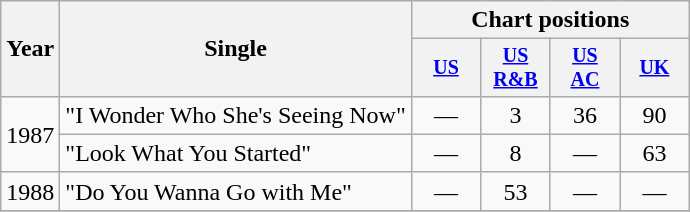<table class="wikitable" style="text-align:center;">
<tr>
<th rowspan="2">Year</th>
<th rowspan="2">Single</th>
<th colspan="4">Chart positions</th>
</tr>
<tr style="font-size:smaller;">
<th width="40"><a href='#'>US</a></th>
<th width="40"><a href='#'>US<br>R&B</a></th>
<th width="40"><a href='#'>US<br>AC</a></th>
<th width="40"><a href='#'>UK</a></th>
</tr>
<tr>
<td rowspan="2">1987</td>
<td align="left">"I Wonder Who She's Seeing Now"</td>
<td>—</td>
<td>3</td>
<td>36</td>
<td>90</td>
</tr>
<tr>
<td align="left">"Look What You Started"</td>
<td>—</td>
<td>8</td>
<td>—</td>
<td>63</td>
</tr>
<tr>
<td>1988</td>
<td align="left">"Do You Wanna Go with Me"</td>
<td>—</td>
<td>53</td>
<td>—</td>
<td>—</td>
</tr>
<tr>
</tr>
</table>
